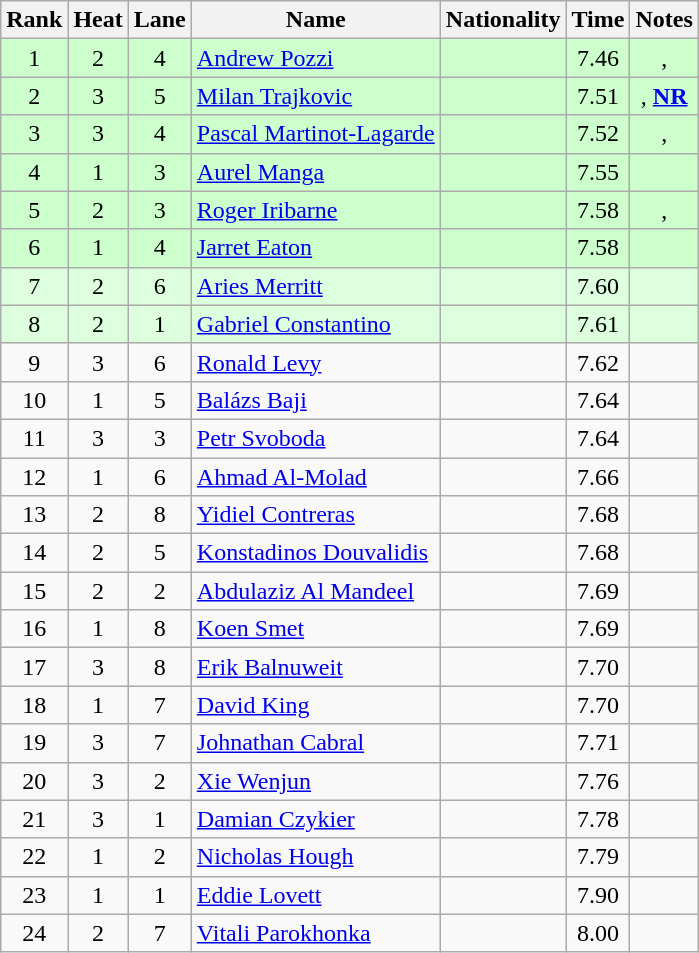<table class="wikitable sortable" style="text-align:center">
<tr>
<th>Rank</th>
<th>Heat</th>
<th>Lane</th>
<th>Name</th>
<th>Nationality</th>
<th>Time</th>
<th>Notes</th>
</tr>
<tr bgcolor=ccffcc>
<td>1</td>
<td>2</td>
<td>4</td>
<td align=left><a href='#'>Andrew Pozzi</a></td>
<td align=left></td>
<td>7.46</td>
<td>, </td>
</tr>
<tr bgcolor=ccffcc>
<td>2</td>
<td>3</td>
<td>5</td>
<td align=left><a href='#'>Milan Trajkovic</a></td>
<td align=left></td>
<td>7.51</td>
<td>, <strong><a href='#'>NR</a></strong></td>
</tr>
<tr bgcolor=ccffcc>
<td>3</td>
<td>3</td>
<td>4</td>
<td align=left><a href='#'>Pascal Martinot-Lagarde</a></td>
<td align=left></td>
<td>7.52</td>
<td>, </td>
</tr>
<tr bgcolor=ccffcc>
<td>4</td>
<td>1</td>
<td>3</td>
<td align=left><a href='#'>Aurel Manga</a></td>
<td align=left></td>
<td>7.55</td>
<td></td>
</tr>
<tr bgcolor=ccffcc>
<td>5</td>
<td>2</td>
<td>3</td>
<td align=left><a href='#'>Roger Iribarne</a></td>
<td align=left></td>
<td>7.58</td>
<td>, </td>
</tr>
<tr bgcolor=ccffcc>
<td>6</td>
<td>1</td>
<td>4</td>
<td align=left><a href='#'>Jarret Eaton</a></td>
<td align=left></td>
<td>7.58</td>
<td></td>
</tr>
<tr bgcolor=ddffdd>
<td>7</td>
<td>2</td>
<td>6</td>
<td align=left><a href='#'>Aries Merritt</a></td>
<td align=left></td>
<td>7.60</td>
<td></td>
</tr>
<tr bgcolor=ddffdd>
<td>8</td>
<td>2</td>
<td>1</td>
<td align=left><a href='#'>Gabriel Constantino</a></td>
<td align=left></td>
<td>7.61</td>
<td></td>
</tr>
<tr>
<td>9</td>
<td>3</td>
<td>6</td>
<td align=left><a href='#'>Ronald Levy</a></td>
<td align=left></td>
<td>7.62</td>
<td></td>
</tr>
<tr>
<td>10</td>
<td>1</td>
<td>5</td>
<td align=left><a href='#'>Balázs Baji</a></td>
<td align=left></td>
<td>7.64</td>
<td></td>
</tr>
<tr>
<td>11</td>
<td>3</td>
<td>3</td>
<td align=left><a href='#'>Petr Svoboda</a></td>
<td align=left></td>
<td>7.64</td>
<td></td>
</tr>
<tr>
<td>12</td>
<td>1</td>
<td>6</td>
<td align=left><a href='#'>Ahmad Al-Molad</a></td>
<td align=left></td>
<td>7.66</td>
<td></td>
</tr>
<tr>
<td>13</td>
<td>2</td>
<td>8</td>
<td align=left><a href='#'>Yidiel Contreras</a></td>
<td align=left></td>
<td>7.68</td>
<td></td>
</tr>
<tr>
<td>14</td>
<td>2</td>
<td>5</td>
<td align=left><a href='#'>Konstadinos Douvalidis</a></td>
<td align=left></td>
<td>7.68</td>
<td></td>
</tr>
<tr>
<td>15</td>
<td>2</td>
<td>2</td>
<td align=left><a href='#'>Abdulaziz Al Mandeel</a></td>
<td align=left></td>
<td>7.69</td>
<td></td>
</tr>
<tr>
<td>16</td>
<td>1</td>
<td>8</td>
<td align=left><a href='#'>Koen Smet</a></td>
<td align=left></td>
<td>7.69</td>
<td></td>
</tr>
<tr>
<td>17</td>
<td>3</td>
<td>8</td>
<td align=left><a href='#'>Erik Balnuweit</a></td>
<td align=left></td>
<td>7.70</td>
<td></td>
</tr>
<tr>
<td>18</td>
<td>1</td>
<td>7</td>
<td align=left><a href='#'>David King</a></td>
<td align=left></td>
<td>7.70</td>
<td></td>
</tr>
<tr>
<td>19</td>
<td>3</td>
<td>7</td>
<td align=left><a href='#'>Johnathan Cabral</a></td>
<td align=left></td>
<td>7.71</td>
<td></td>
</tr>
<tr>
<td>20</td>
<td>3</td>
<td>2</td>
<td align=left><a href='#'>Xie Wenjun</a></td>
<td align=left></td>
<td>7.76</td>
<td></td>
</tr>
<tr>
<td>21</td>
<td>3</td>
<td>1</td>
<td align=left><a href='#'>Damian Czykier</a></td>
<td align=left></td>
<td>7.78</td>
<td></td>
</tr>
<tr>
<td>22</td>
<td>1</td>
<td>2</td>
<td align=left><a href='#'>Nicholas Hough</a></td>
<td align=left></td>
<td>7.79</td>
<td></td>
</tr>
<tr>
<td>23</td>
<td>1</td>
<td>1</td>
<td align=left><a href='#'>Eddie Lovett</a></td>
<td align=left></td>
<td>7.90</td>
<td></td>
</tr>
<tr>
<td>24</td>
<td>2</td>
<td>7</td>
<td align=left><a href='#'>Vitali Parokhonka</a></td>
<td align=left></td>
<td>8.00</td>
<td></td>
</tr>
</table>
